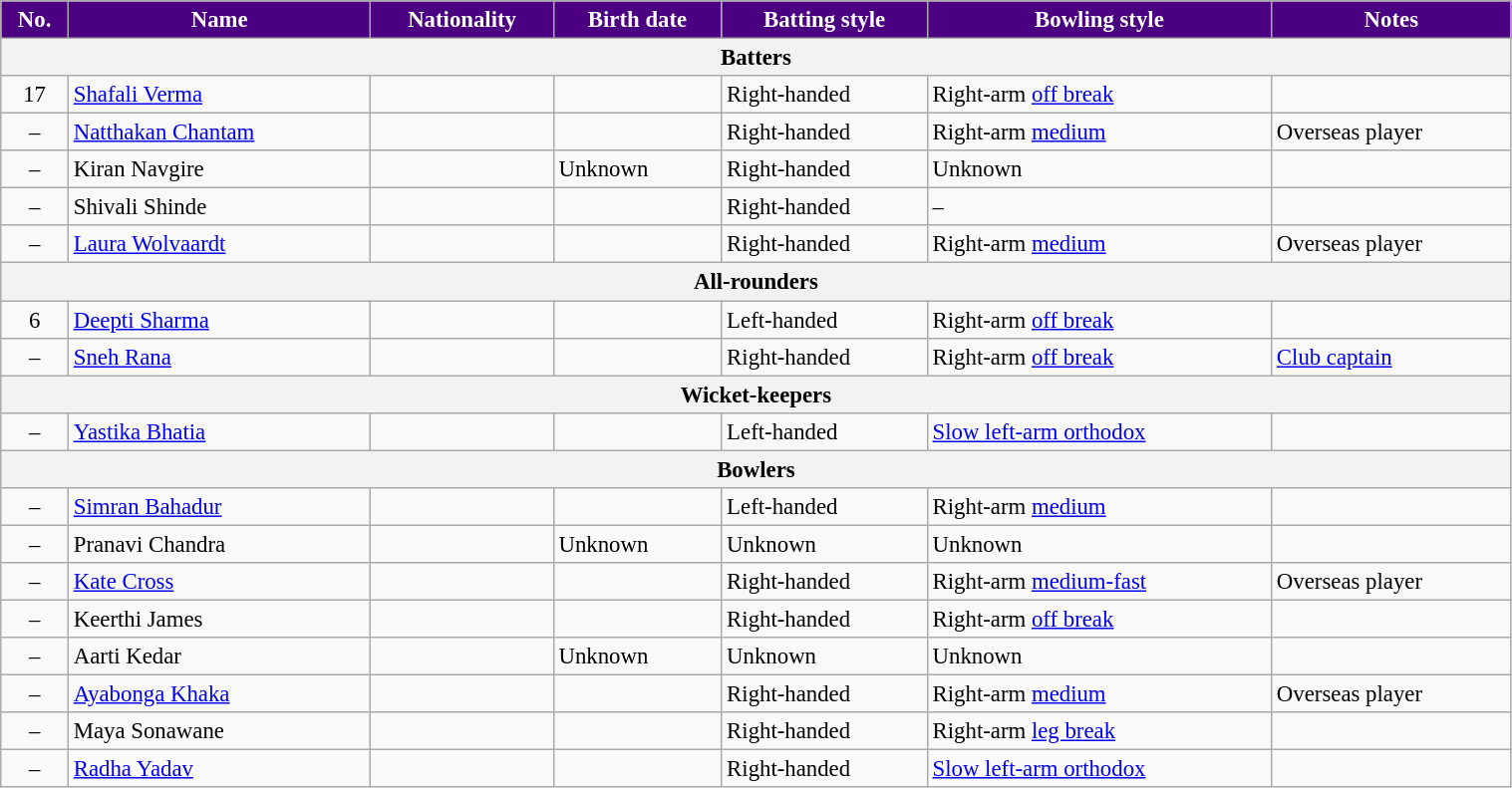<table class="wikitable"  style="font-size:95%; width:80%;">
<tr>
<th style="background:#4B0082; color:white">No.</th>
<th style="background:#4B0082; color:white">Name</th>
<th style="background:#4B0082; color:white">Nationality</th>
<th style="background:#4B0082; color:white">Birth date</th>
<th style="background:#4B0082; color:white">Batting style</th>
<th style="background:#4B0082; color:white">Bowling style</th>
<th style="background:#4B0082; color:white">Notes</th>
</tr>
<tr>
<th colspan="7">Batters</th>
</tr>
<tr>
<td style="text-align:center">17</td>
<td><a href='#'>Shafali Verma</a> </td>
<td></td>
<td></td>
<td>Right-handed</td>
<td>Right-arm <a href='#'>off break</a></td>
<td></td>
</tr>
<tr>
<td style="text-align:center">–</td>
<td><a href='#'>Natthakan Chantam</a> </td>
<td></td>
<td></td>
<td>Right-handed</td>
<td>Right-arm <a href='#'>medium</a></td>
<td>Overseas player</td>
</tr>
<tr>
<td style="text-align:center">–</td>
<td>Kiran Navgire</td>
<td></td>
<td>Unknown</td>
<td>Right-handed</td>
<td>Unknown</td>
<td></td>
</tr>
<tr>
<td style="text-align:center">–</td>
<td>Shivali Shinde</td>
<td></td>
<td></td>
<td>Right-handed</td>
<td>–</td>
<td></td>
</tr>
<tr>
<td style="text-align:center">–</td>
<td><a href='#'>Laura Wolvaardt</a> </td>
<td></td>
<td></td>
<td>Right-handed</td>
<td>Right-arm <a href='#'>medium</a></td>
<td>Overseas player</td>
</tr>
<tr>
<th colspan="7">All-rounders</th>
</tr>
<tr>
<td style="text-align:center">6</td>
<td><a href='#'>Deepti Sharma</a> </td>
<td></td>
<td></td>
<td>Left-handed</td>
<td>Right-arm <a href='#'>off break</a></td>
<td></td>
</tr>
<tr>
<td style="text-align:center">–</td>
<td><a href='#'>Sneh Rana</a> </td>
<td></td>
<td></td>
<td>Right-handed</td>
<td>Right-arm <a href='#'>off break</a></td>
<td><a href='#'>Club captain</a></td>
</tr>
<tr>
<th colspan="7">Wicket-keepers</th>
</tr>
<tr>
<td style="text-align:center">–</td>
<td><a href='#'>Yastika Bhatia</a> </td>
<td></td>
<td></td>
<td>Left-handed</td>
<td><a href='#'>Slow left-arm orthodox</a></td>
<td></td>
</tr>
<tr>
<th colspan="7">Bowlers</th>
</tr>
<tr>
<td style="text-align:center">–</td>
<td><a href='#'>Simran Bahadur</a></td>
<td></td>
<td></td>
<td>Left-handed</td>
<td>Right-arm <a href='#'>medium</a></td>
<td></td>
</tr>
<tr>
<td style="text-align:center">–</td>
<td>Pranavi Chandra</td>
<td></td>
<td>Unknown</td>
<td>Unknown</td>
<td>Unknown</td>
<td></td>
</tr>
<tr>
<td style="text-align:center">–</td>
<td><a href='#'>Kate Cross</a> </td>
<td></td>
<td></td>
<td>Right-handed</td>
<td>Right-arm <a href='#'>medium-fast</a></td>
<td>Overseas player</td>
</tr>
<tr>
<td style="text-align:center">–</td>
<td>Keerthi James</td>
<td></td>
<td></td>
<td>Right-handed</td>
<td>Right-arm <a href='#'>off break</a></td>
<td></td>
</tr>
<tr>
<td style="text-align:center">–</td>
<td>Aarti Kedar</td>
<td></td>
<td>Unknown</td>
<td>Unknown</td>
<td>Unknown</td>
<td></td>
</tr>
<tr>
<td style="text-align:center">–</td>
<td><a href='#'>Ayabonga Khaka</a> </td>
<td></td>
<td></td>
<td>Right-handed</td>
<td>Right-arm <a href='#'>medium</a></td>
<td>Overseas player</td>
</tr>
<tr>
<td style="text-align:center">–</td>
<td>Maya Sonawane</td>
<td></td>
<td></td>
<td>Right-handed</td>
<td>Right-arm <a href='#'>leg break</a></td>
<td></td>
</tr>
<tr>
<td style="text-align:center">–</td>
<td><a href='#'>Radha Yadav</a> </td>
<td></td>
<td></td>
<td>Right-handed</td>
<td><a href='#'>Slow left-arm orthodox</a></td>
<td></td>
</tr>
</table>
